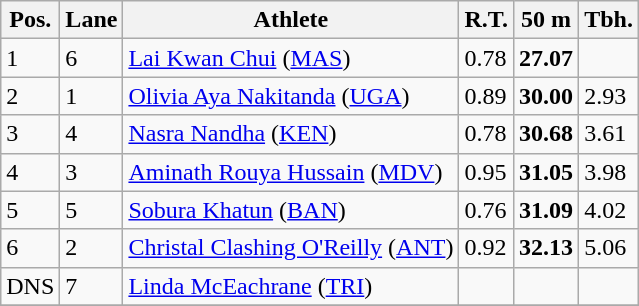<table class="wikitable">
<tr>
<th>Pos.</th>
<th>Lane</th>
<th>Athlete</th>
<th>R.T.</th>
<th>50 m</th>
<th>Tbh.</th>
</tr>
<tr>
<td>1</td>
<td>6</td>
<td> <a href='#'>Lai Kwan Chui</a> (<a href='#'>MAS</a>)</td>
<td>0.78</td>
<td><strong>27.07</strong></td>
<td> </td>
</tr>
<tr>
<td>2</td>
<td>1</td>
<td> <a href='#'>Olivia Aya Nakitanda</a> (<a href='#'>UGA</a>)</td>
<td>0.89</td>
<td><strong>30.00</strong></td>
<td>2.93</td>
</tr>
<tr>
<td>3</td>
<td>4</td>
<td> <a href='#'>Nasra Nandha</a> (<a href='#'>KEN</a>)</td>
<td>0.78</td>
<td><strong>30.68</strong></td>
<td>3.61</td>
</tr>
<tr>
<td>4</td>
<td>3</td>
<td> <a href='#'>Aminath Rouya Hussain</a> (<a href='#'>MDV</a>)</td>
<td>0.95</td>
<td><strong>31.05</strong></td>
<td>3.98</td>
</tr>
<tr>
<td>5</td>
<td>5</td>
<td> <a href='#'>Sobura Khatun</a> (<a href='#'>BAN</a>)</td>
<td>0.76</td>
<td><strong>31.09</strong></td>
<td>4.02</td>
</tr>
<tr>
<td>6</td>
<td>2</td>
<td> <a href='#'>Christal Clashing O'Reilly</a> (<a href='#'>ANT</a>)</td>
<td>0.92</td>
<td><strong>32.13</strong></td>
<td>5.06</td>
</tr>
<tr>
<td>DNS</td>
<td>7</td>
<td> <a href='#'>Linda McEachrane</a> (<a href='#'>TRI</a>)</td>
<td> </td>
<td><strong> </strong></td>
<td> </td>
</tr>
<tr>
</tr>
</table>
